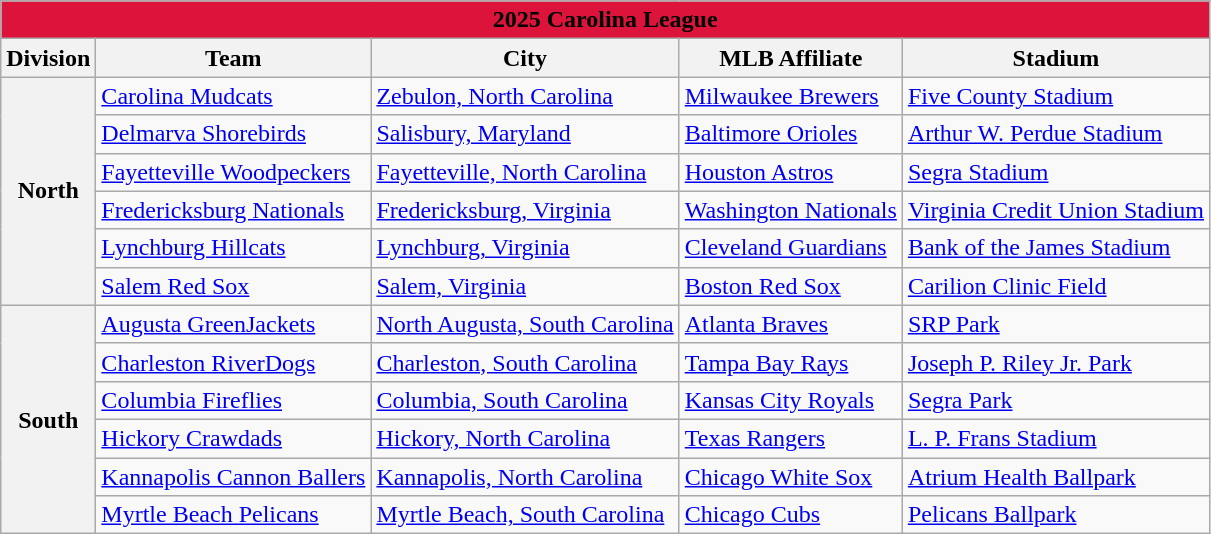<table class="wikitable" style="width:auto">
<tr>
<td bgcolor="#DC143C" align="center" colspan="7"><strong><span>2025 Carolina League</span></strong></td>
</tr>
<tr>
<th>Division</th>
<th>Team</th>
<th>City</th>
<th>MLB Affiliate</th>
<th>Stadium</th>
</tr>
<tr>
<th rowspan="6">North</th>
<td><a href='#'>Carolina Mudcats</a></td>
<td><a href='#'>Zebulon, North Carolina</a></td>
<td><a href='#'>Milwaukee Brewers</a></td>
<td><a href='#'>Five County Stadium</a></td>
</tr>
<tr>
<td><a href='#'>Delmarva Shorebirds</a></td>
<td><a href='#'>Salisbury, Maryland</a></td>
<td><a href='#'>Baltimore Orioles</a></td>
<td><a href='#'>Arthur W. Perdue Stadium</a></td>
</tr>
<tr>
<td><a href='#'>Fayetteville Woodpeckers</a></td>
<td><a href='#'>Fayetteville, North Carolina</a></td>
<td><a href='#'>Houston Astros</a></td>
<td><a href='#'>Segra Stadium</a></td>
</tr>
<tr>
<td><a href='#'>Fredericksburg Nationals</a></td>
<td><a href='#'>Fredericksburg, Virginia</a></td>
<td><a href='#'>Washington Nationals</a></td>
<td><a href='#'>Virginia Credit Union Stadium</a></td>
</tr>
<tr>
<td><a href='#'>Lynchburg Hillcats</a></td>
<td><a href='#'>Lynchburg, Virginia</a></td>
<td><a href='#'>Cleveland Guardians</a></td>
<td><a href='#'>Bank of the James Stadium</a></td>
</tr>
<tr>
<td><a href='#'>Salem Red Sox</a></td>
<td><a href='#'>Salem, Virginia</a></td>
<td><a href='#'>Boston Red Sox</a></td>
<td><a href='#'>Carilion Clinic Field</a></td>
</tr>
<tr>
<th rowspan="6">South</th>
<td><a href='#'>Augusta GreenJackets</a></td>
<td><a href='#'>North Augusta, South Carolina</a></td>
<td><a href='#'>Atlanta Braves</a></td>
<td><a href='#'>SRP Park</a></td>
</tr>
<tr>
<td><a href='#'>Charleston RiverDogs</a></td>
<td><a href='#'>Charleston, South Carolina</a></td>
<td><a href='#'>Tampa Bay Rays</a></td>
<td><a href='#'>Joseph P. Riley Jr. Park</a></td>
</tr>
<tr>
<td><a href='#'>Columbia Fireflies</a></td>
<td><a href='#'>Columbia, South Carolina</a></td>
<td><a href='#'>Kansas City Royals</a></td>
<td><a href='#'>Segra Park</a></td>
</tr>
<tr>
<td><a href='#'>Hickory Crawdads</a></td>
<td><a href='#'>Hickory, North Carolina</a></td>
<td><a href='#'>Texas Rangers</a></td>
<td><a href='#'>L. P. Frans Stadium</a></td>
</tr>
<tr>
<td><a href='#'>Kannapolis Cannon Ballers</a></td>
<td><a href='#'>Kannapolis, North Carolina</a></td>
<td><a href='#'>Chicago White Sox</a></td>
<td><a href='#'>Atrium Health Ballpark</a></td>
</tr>
<tr>
<td><a href='#'>Myrtle Beach Pelicans</a></td>
<td><a href='#'>Myrtle Beach, South Carolina</a></td>
<td><a href='#'>Chicago Cubs</a></td>
<td><a href='#'>Pelicans Ballpark</a></td>
</tr>
</table>
